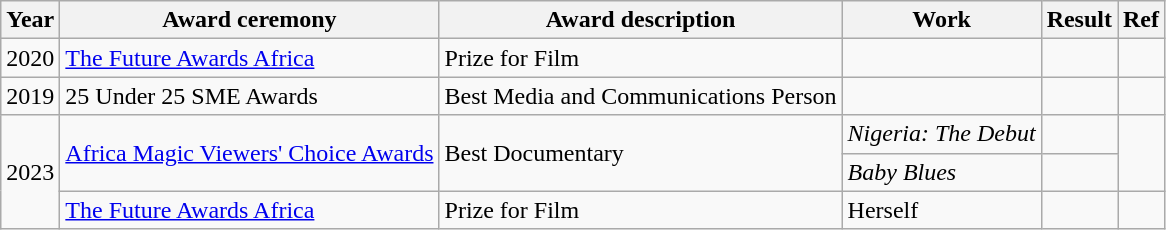<table class="wikitable sortable">
<tr>
<th>Year</th>
<th>Award ceremony</th>
<th>Award description</th>
<th>Work</th>
<th>Result</th>
<th>Ref</th>
</tr>
<tr>
<td>2020</td>
<td><a href='#'>The Future Awards Africa</a></td>
<td>Prize for Film</td>
<td></td>
<td></td>
<td></td>
</tr>
<tr>
<td>2019</td>
<td>25 Under 25 SME Awards</td>
<td>Best Media and Communications Person</td>
<td></td>
<td></td>
<td></td>
</tr>
<tr>
<td rowspan="3">2023</td>
<td rowspan="2"><a href='#'>Africa Magic Viewers' Choice Awards</a></td>
<td rowspan="2">Best Documentary</td>
<td><em>Nigeria: The Debut</em></td>
<td></td>
<td rowspan="2"></td>
</tr>
<tr>
<td><em>Baby Blues</em></td>
<td></td>
</tr>
<tr>
<td><a href='#'>The Future Awards Africa</a></td>
<td>Prize for Film</td>
<td rowspan="1">Herself</td>
<td></td>
<td></td>
</tr>
</table>
